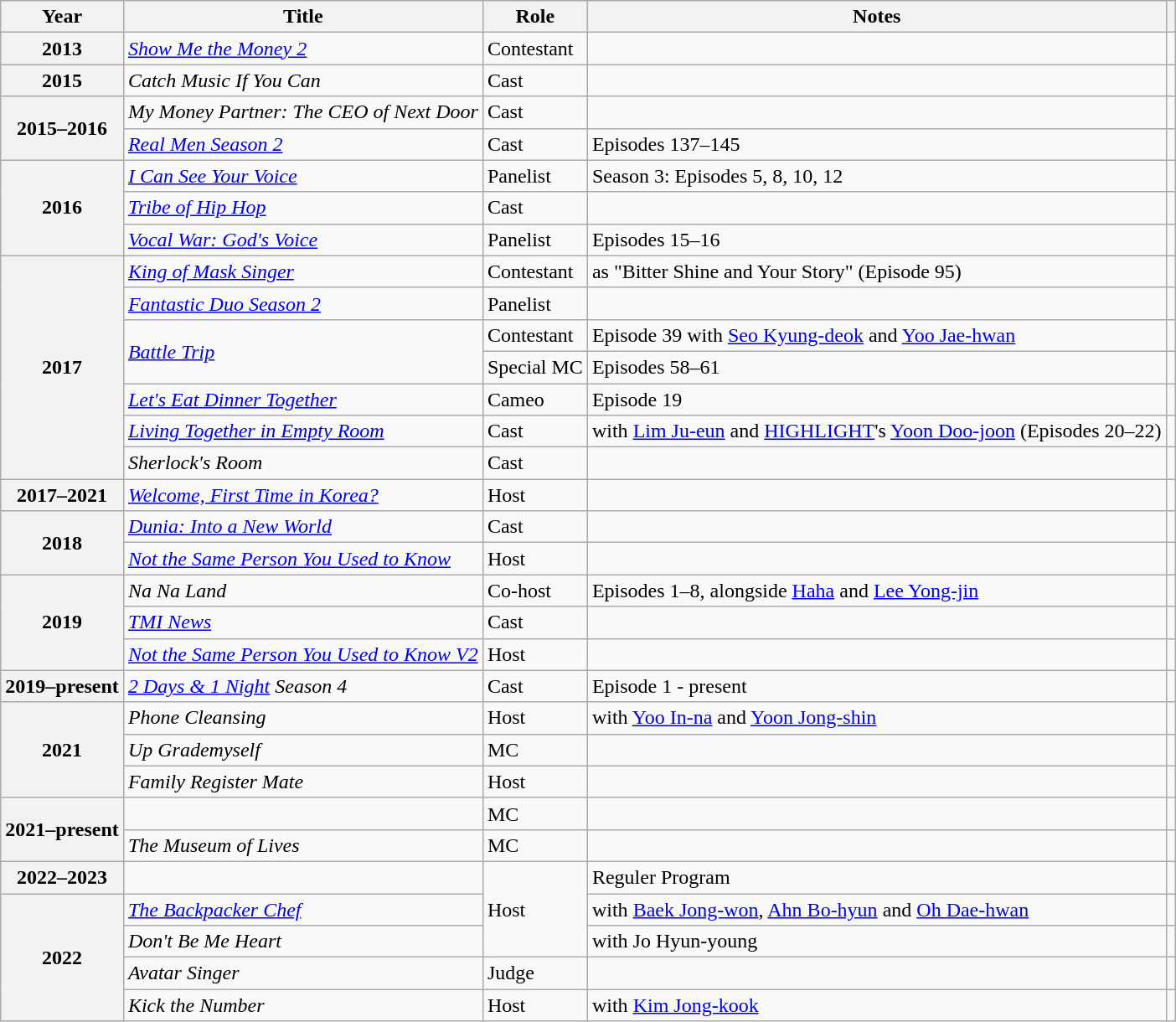<table class="wikitable  plainrowheaders">
<tr>
<th scope="col">Year</th>
<th scope="col">Title</th>
<th scope="col">Role</th>
<th scope="col">Notes</th>
<th scope="col" class="unsortable"></th>
</tr>
<tr>
<th scope="row">2013</th>
<td><em><a href='#'>Show Me the Money 2</a></em></td>
<td>Contestant</td>
<td></td>
<td></td>
</tr>
<tr>
<th scope="row">2015</th>
<td><em>Catch Music If You Can</em></td>
<td>Cast</td>
<td></td>
<td></td>
</tr>
<tr>
<th scope="row" rowspan=2>2015–2016</th>
<td><em>My Money Partner: The CEO of Next Door</em></td>
<td>Cast</td>
<td></td>
<td></td>
</tr>
<tr>
<td><em><a href='#'>Real Men Season 2</a></em></td>
<td>Cast</td>
<td>Episodes 137–145</td>
<td></td>
</tr>
<tr>
<th scope="row" rowspan=3>2016</th>
<td><em><a href='#'>I Can See Your Voice</a></em></td>
<td>Panelist</td>
<td>Season 3: Episodes 5, 8, 10, 12</td>
<td></td>
</tr>
<tr>
<td><em><a href='#'>Tribe of Hip Hop</a></em></td>
<td>Cast</td>
<td></td>
<td></td>
</tr>
<tr>
<td><em><a href='#'>Vocal War: God's Voice</a></em></td>
<td>Panelist</td>
<td>Episodes 15–16</td>
<td></td>
</tr>
<tr>
<th scope="row" rowspan="7">2017</th>
<td><em><a href='#'>King of Mask Singer</a></em></td>
<td>Contestant</td>
<td>as "Bitter Shine and Your Story" (Episode 95)</td>
<td></td>
</tr>
<tr>
<td><em><a href='#'>Fantastic Duo Season 2</a></em></td>
<td>Panelist</td>
<td></td>
<td></td>
</tr>
<tr>
<td rowspan=2><em><a href='#'>Battle Trip</a></em></td>
<td>Contestant</td>
<td>Episode 39 with <a href='#'>Seo Kyung-deok</a> and <a href='#'>Yoo Jae-hwan</a></td>
<td></td>
</tr>
<tr>
<td>Special MC</td>
<td>Episodes 58–61</td>
<td></td>
</tr>
<tr>
<td><em><a href='#'>Let's Eat Dinner Together</a></em></td>
<td>Cameo</td>
<td>Episode 19</td>
<td></td>
</tr>
<tr>
<td><em><a href='#'>Living Together in Empty Room</a></em></td>
<td>Cast</td>
<td>with <a href='#'>Lim Ju-eun</a> and <a href='#'>HIGHLIGHT</a>'s <a href='#'>Yoon Doo-joon</a> (Episodes 20–22)</td>
<td></td>
</tr>
<tr>
<td><em>Sherlock's Room</em></td>
<td>Cast</td>
<td></td>
<td></td>
</tr>
<tr>
<th scope="row">2017–2021</th>
<td><em><a href='#'>Welcome, First Time in Korea?</a></em></td>
<td>Host</td>
<td></td>
<td></td>
</tr>
<tr>
<th scope="row" rowspan=2>2018</th>
<td><em><a href='#'>Dunia: Into a New World</a></em></td>
<td>Cast</td>
<td></td>
<td></td>
</tr>
<tr>
<td><em><a href='#'>Not the Same Person You Used to Know</a></em></td>
<td>Host</td>
<td></td>
<td></td>
</tr>
<tr>
<th scope="row" rowspan="3">2019</th>
<td><em>Na Na Land</em></td>
<td>Co-host</td>
<td>Episodes 1–8, alongside <a href='#'>Haha</a> and <a href='#'>Lee Yong-jin</a></td>
<td></td>
</tr>
<tr>
<td><em><a href='#'>TMI News</a></em></td>
<td>Cast</td>
<td></td>
<td></td>
</tr>
<tr>
<td><em><a href='#'>Not the Same Person You Used to Know V2</a></em></td>
<td>Host</td>
<td></td>
<td></td>
</tr>
<tr>
<th scope="row">2019–present</th>
<td><em><a href='#'>2 Days & 1 Night</a> Season 4</em></td>
<td>Cast</td>
<td>Episode 1 - present</td>
<td></td>
</tr>
<tr>
<th scope="row" rowspan="3">2021</th>
<td><em>Phone Cleansing</em></td>
<td>Host</td>
<td>with <a href='#'>Yoo In-na</a> and <a href='#'>Yoon Jong-shin</a></td>
<td></td>
</tr>
<tr>
<td><em>Up Grademyself</em></td>
<td>MC</td>
<td></td>
<td></td>
</tr>
<tr>
<td><em>Family Register Mate</em></td>
<td>Host</td>
<td></td>
<td></td>
</tr>
<tr>
<th scope="row" rowspan="2">2021–present</th>
<td><em></em></td>
<td>MC</td>
<td></td>
<td></td>
</tr>
<tr>
<td><em>The Museum of Lives</em></td>
<td>MC</td>
<td></td>
<td></td>
</tr>
<tr>
<th scope="row">2022–2023</th>
<td><em></em></td>
<td rowspan="3">Host</td>
<td>Reguler Program</td>
<td></td>
</tr>
<tr>
<th rowspan="4" scope="row">2022</th>
<td><em><a href='#'>The Backpacker Chef</a></em></td>
<td>with <a href='#'>Baek Jong-won</a>, <a href='#'>Ahn Bo-hyun</a> and <a href='#'>Oh Dae-hwan</a></td>
<td></td>
</tr>
<tr>
<td><em>Don't Be Me Heart</em></td>
<td>with Jo Hyun-young</td>
<td></td>
</tr>
<tr>
<td><em>Avatar Singer</em></td>
<td>Judge</td>
<td></td>
<td></td>
</tr>
<tr>
<td><em>Kick the Number</em></td>
<td>Host</td>
<td>with <a href='#'>Kim Jong-kook</a></td>
<td></td>
</tr>
</table>
